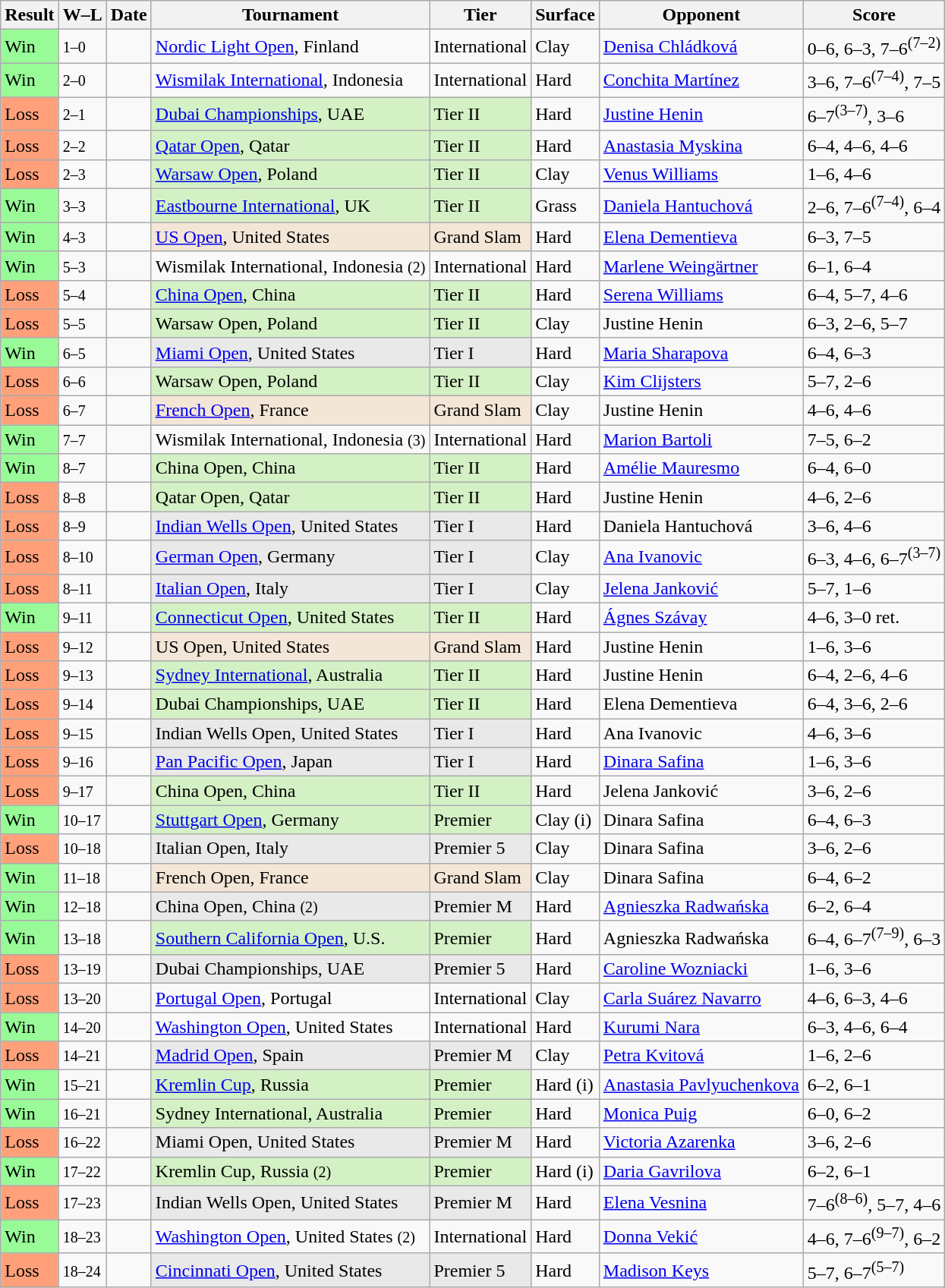<table class="sortable wikitable">
<tr>
<th>Result</th>
<th class="unsortable">W–L</th>
<th>Date</th>
<th>Tournament</th>
<th>Tier</th>
<th>Surface</th>
<th>Opponent</th>
<th class="unsortable">Score</th>
</tr>
<tr>
<td style="background:#98fb98;">Win</td>
<td><small>1–0</small></td>
<td></td>
<td><a href='#'>Nordic Light Open</a>, Finland</td>
<td>International</td>
<td>Clay</td>
<td> <a href='#'>Denisa Chládková</a></td>
<td>0–6, 6–3, 7–6<sup>(7–2)</sup></td>
</tr>
<tr>
<td style="background:#98fb98;">Win</td>
<td><small>2–0</small></td>
<td><a href='#'></a></td>
<td><a href='#'>Wismilak International</a>, Indonesia</td>
<td>International</td>
<td>Hard</td>
<td> <a href='#'>Conchita Martínez</a></td>
<td>3–6, 7–6<sup>(7–4)</sup>, 7–5</td>
</tr>
<tr>
<td style="background:#ffa07a;">Loss</td>
<td><small>2–1</small></td>
<td><a href='#'></a></td>
<td style="background:#d4f1c5;"><a href='#'>Dubai Championships</a>, UAE</td>
<td style="background:#d4f1c5;">Tier II</td>
<td>Hard</td>
<td> <a href='#'>Justine Henin</a></td>
<td>6–7<sup>(3–7)</sup>, 3–6</td>
</tr>
<tr>
<td style="background:#ffa07a;">Loss</td>
<td><small>2–2</small></td>
<td><a href='#'></a></td>
<td style="background:#d4f1c5;"><a href='#'>Qatar Open</a>, Qatar</td>
<td style="background:#d4f1c5;">Tier II</td>
<td>Hard</td>
<td> <a href='#'>Anastasia Myskina</a></td>
<td>6–4, 4–6, 4–6</td>
</tr>
<tr>
<td style="background:#ffa07a;">Loss</td>
<td><small>2–3</small></td>
<td><a href='#'></a></td>
<td style="background:#d4f1c5;"><a href='#'>Warsaw Open</a>, Poland</td>
<td style="background:#d4f1c5;">Tier II</td>
<td>Clay</td>
<td> <a href='#'>Venus Williams</a></td>
<td>1–6, 4–6</td>
</tr>
<tr>
<td style="background:#98fb98;">Win</td>
<td><small>3–3</small></td>
<td><a href='#'></a></td>
<td style="background:#d4f1c5;"><a href='#'>Eastbourne International</a>, UK</td>
<td style="background:#d4f1c5;">Tier II</td>
<td>Grass</td>
<td> <a href='#'>Daniela Hantuchová</a></td>
<td>2–6, 7–6<sup>(7–4)</sup>, 6–4</td>
</tr>
<tr>
<td style="background:#98fb98;">Win</td>
<td><small>4–3</small></td>
<td><a href='#'></a></td>
<td style="background:#f3e6d7;"><a href='#'>US Open</a>, United States</td>
<td style="background:#f3e6d7;">Grand Slam</td>
<td>Hard</td>
<td> <a href='#'>Elena Dementieva</a></td>
<td>6–3, 7–5</td>
</tr>
<tr>
<td style="background:#98fb98;">Win</td>
<td><small>5–3</small></td>
<td><a href='#'></a></td>
<td>Wismilak International, Indonesia <small>(2)</small></td>
<td>International</td>
<td>Hard</td>
<td> <a href='#'>Marlene Weingärtner</a></td>
<td>6–1, 6–4</td>
</tr>
<tr>
<td style="background:#ffa07a;">Loss</td>
<td><small>5–4</small></td>
<td><a href='#'></a></td>
<td style="background:#d4f1c5;"><a href='#'>China Open</a>, China</td>
<td style="background:#d4f1c5;">Tier II</td>
<td>Hard</td>
<td> <a href='#'>Serena Williams</a></td>
<td>6–4, 5–7, 4–6</td>
</tr>
<tr>
<td style="background:#ffa07a;">Loss</td>
<td><small>5–5</small></td>
<td><a href='#'></a></td>
<td style="background:#d4f1c5;">Warsaw Open, Poland</td>
<td style="background:#d4f1c5;">Tier II</td>
<td>Clay</td>
<td> Justine Henin</td>
<td>6–3, 2–6, 5–7</td>
</tr>
<tr>
<td style="background:#98fb98;">Win</td>
<td><small>6–5</small></td>
<td><a href='#'></a></td>
<td style="background:#e9e9e9;"><a href='#'>Miami Open</a>, United States</td>
<td style="background:#e9e9e9;">Tier I</td>
<td>Hard</td>
<td> <a href='#'>Maria Sharapova</a></td>
<td>6–4, 6–3</td>
</tr>
<tr>
<td style="background:#ffa07a;">Loss</td>
<td><small>6–6</small></td>
<td><a href='#'></a></td>
<td style="background:#d4f1c5;">Warsaw Open, Poland</td>
<td style="background:#d4f1c5;">Tier II</td>
<td>Clay</td>
<td> <a href='#'>Kim Clijsters</a></td>
<td>5–7, 2–6</td>
</tr>
<tr>
<td style="background:#ffa07a;">Loss</td>
<td><small>6–7</small></td>
<td><a href='#'></a></td>
<td style="background:#f3e6d7;"><a href='#'>French Open</a>, France</td>
<td style="background:#f3e6d7;">Grand Slam</td>
<td>Clay</td>
<td> Justine Henin</td>
<td>4–6, 4–6</td>
</tr>
<tr>
<td style="background:#98fb98;">Win</td>
<td><small>7–7</small></td>
<td><a href='#'></a></td>
<td>Wismilak International, Indonesia <small>(3)</small></td>
<td>International</td>
<td>Hard</td>
<td> <a href='#'>Marion Bartoli</a></td>
<td>7–5, 6–2</td>
</tr>
<tr>
<td style="background:#98fb98;">Win</td>
<td><small>8–7</small></td>
<td><a href='#'></a></td>
<td style="background:#d4f1c5;">China Open, China</td>
<td style="background:#d4f1c5;">Tier II</td>
<td>Hard</td>
<td> <a href='#'>Amélie Mauresmo</a></td>
<td>6–4, 6–0</td>
</tr>
<tr>
<td style="background:#ffa07a;">Loss</td>
<td><small>8–8</small></td>
<td><a href='#'></a></td>
<td style="background:#d4f1c5;">Qatar Open, Qatar</td>
<td style="background:#d4f1c5;">Tier II</td>
<td>Hard</td>
<td> Justine Henin</td>
<td>4–6, 2–6</td>
</tr>
<tr>
<td style="background:#ffa07a;">Loss</td>
<td><small>8–9</small></td>
<td><a href='#'></a></td>
<td style="background:#e9e9e9;"><a href='#'>Indian Wells Open</a>, United States</td>
<td style="background:#e9e9e9;">Tier I</td>
<td>Hard</td>
<td> Daniela Hantuchová</td>
<td>3–6, 4–6</td>
</tr>
<tr>
<td style="background:#ffa07a;">Loss</td>
<td><small>8–10</small></td>
<td><a href='#'></a></td>
<td style="background:#e9e9e9;"><a href='#'>German Open</a>, Germany</td>
<td style="background:#e9e9e9;">Tier I</td>
<td>Clay</td>
<td> <a href='#'>Ana Ivanovic</a></td>
<td>6–3, 4–6, 6–7<sup>(3–7)</sup></td>
</tr>
<tr>
<td style="background:#ffa07a;">Loss</td>
<td><small>8–11</small></td>
<td><a href='#'></a></td>
<td style="background:#e9e9e9;"><a href='#'>Italian Open</a>, Italy</td>
<td style="background:#e9e9e9;">Tier I</td>
<td>Clay</td>
<td> <a href='#'>Jelena Janković</a></td>
<td>5–7, 1–6</td>
</tr>
<tr>
<td style="background:#98fb98;">Win</td>
<td><small>9–11</small></td>
<td><a href='#'></a></td>
<td style="background:#d4f1c5;"><a href='#'>Connecticut Open</a>, United States</td>
<td style="background:#d4f1c5;">Tier II</td>
<td>Hard</td>
<td> <a href='#'>Ágnes Szávay</a></td>
<td>4–6, 3–0 ret.</td>
</tr>
<tr>
<td style="background:#ffa07a;">Loss</td>
<td><small>9–12</small></td>
<td><a href='#'></a></td>
<td style="background:#f3e6d7;">US Open, United States</td>
<td style="background:#f3e6d7;">Grand Slam</td>
<td>Hard</td>
<td> Justine Henin</td>
<td>1–6, 3–6</td>
</tr>
<tr>
<td style="background:#ffa07a;">Loss</td>
<td><small>9–13</small></td>
<td><a href='#'></a></td>
<td style="background:#d4f1c5;"><a href='#'>Sydney International</a>, Australia</td>
<td style="background:#d4f1c5;">Tier II</td>
<td>Hard</td>
<td> Justine Henin</td>
<td>6–4, 2–6, 4–6</td>
</tr>
<tr>
<td style="background:#ffa07a;">Loss</td>
<td><small>9–14</small></td>
<td><a href='#'></a></td>
<td style="background:#d4f1c5;">Dubai Championships, UAE</td>
<td style="background:#d4f1c5;">Tier II</td>
<td>Hard</td>
<td> Elena Dementieva</td>
<td>6–4, 3–6, 2–6</td>
</tr>
<tr>
<td style="background:#ffa07a;">Loss</td>
<td><small>9–15</small></td>
<td><a href='#'></a></td>
<td style="background:#e9e9e9;">Indian Wells Open, United States</td>
<td style="background:#e9e9e9;">Tier I</td>
<td>Hard</td>
<td> Ana Ivanovic</td>
<td>4–6, 3–6</td>
</tr>
<tr>
<td style="background:#ffa07a;">Loss</td>
<td><small>9–16</small></td>
<td><a href='#'></a></td>
<td style="background:#e9e9e9;"><a href='#'>Pan Pacific Open</a>, Japan</td>
<td style="background:#e9e9e9;">Tier I</td>
<td>Hard</td>
<td> <a href='#'>Dinara Safina</a></td>
<td>1–6, 3–6</td>
</tr>
<tr>
<td style="background:#ffa07a;">Loss</td>
<td><small>9–17</small></td>
<td><a href='#'></a></td>
<td style="background:#d4f1c5;">China Open, China</td>
<td style="background:#d4f1c5;">Tier II</td>
<td>Hard</td>
<td> Jelena Janković</td>
<td>3–6, 2–6</td>
</tr>
<tr>
<td style="background:#98fb98;">Win</td>
<td><small>10–17</small></td>
<td><a href='#'></a></td>
<td style="background:#d4f1c5;"><a href='#'>Stuttgart Open</a>, Germany</td>
<td style="background:#d4f1c5;">Premier</td>
<td>Clay (i)</td>
<td> Dinara Safina</td>
<td>6–4, 6–3</td>
</tr>
<tr>
<td style="background:#ffa07a;">Loss</td>
<td><small>10–18</small></td>
<td><a href='#'></a></td>
<td style="background:#e9e9e9;">Italian Open, Italy</td>
<td style="background:#e9e9e9;">Premier 5</td>
<td>Clay</td>
<td> Dinara Safina</td>
<td>3–6, 2–6</td>
</tr>
<tr>
<td style="background:#98fb98;">Win</td>
<td><small>11–18</small></td>
<td><a href='#'></a></td>
<td style="background:#f3e6d7;">French Open, France</td>
<td style="background:#f3e6d7;">Grand Slam</td>
<td>Clay</td>
<td> Dinara Safina</td>
<td>6–4, 6–2</td>
</tr>
<tr>
<td style="background:#98fb98;">Win</td>
<td><small>12–18</small></td>
<td><a href='#'></a></td>
<td style="background:#e9e9e9;">China Open, China <small>(2)</small></td>
<td style="background:#e9e9e9;">Premier M</td>
<td>Hard</td>
<td> <a href='#'>Agnieszka Radwańska</a></td>
<td>6–2, 6–4</td>
</tr>
<tr>
<td style="background:#98fb98;">Win</td>
<td><small>13–18</small></td>
<td><a href='#'></a></td>
<td style="background:#d4f1c5;"><a href='#'>Southern California Open</a>, U.S.</td>
<td style="background:#d4f1c5;">Premier</td>
<td>Hard</td>
<td> Agnieszka Radwańska</td>
<td>6–4, 6–7<sup>(7–9)</sup>, 6–3</td>
</tr>
<tr>
<td style="background:#ffa07a;">Loss</td>
<td><small>13–19</small></td>
<td><a href='#'></a></td>
<td style="background:#e9e9e9;">Dubai Championships, UAE</td>
<td style="background:#e9e9e9;">Premier 5</td>
<td>Hard</td>
<td> <a href='#'>Caroline Wozniacki</a></td>
<td>1–6, 3–6</td>
</tr>
<tr>
<td style="background:#ffa07a;">Loss</td>
<td><small>13–20</small></td>
<td><a href='#'></a></td>
<td><a href='#'>Portugal Open</a>, Portugal</td>
<td>International</td>
<td>Clay</td>
<td> <a href='#'>Carla Suárez Navarro</a></td>
<td>4–6, 6–3, 4–6</td>
</tr>
<tr>
<td style="background:#98fb98;">Win</td>
<td><small>14–20</small></td>
<td><a href='#'></a></td>
<td><a href='#'>Washington Open</a>, United States</td>
<td>International</td>
<td>Hard</td>
<td> <a href='#'>Kurumi Nara</a></td>
<td>6–3, 4–6, 6–4</td>
</tr>
<tr>
<td style="background:#ffa07a;">Loss</td>
<td><small>14–21</small></td>
<td><a href='#'></a></td>
<td style="background:#e9e9e9;"><a href='#'>Madrid Open</a>, Spain</td>
<td style="background:#e9e9e9;">Premier M</td>
<td>Clay</td>
<td> <a href='#'>Petra Kvitová</a></td>
<td>1–6, 2–6</td>
</tr>
<tr>
<td style="background:#98fb98;">Win</td>
<td><small>15–21</small></td>
<td><a href='#'></a></td>
<td style="background:#d4f1c5;"><a href='#'>Kremlin Cup</a>, Russia</td>
<td style="background:#d4f1c5;">Premier</td>
<td>Hard (i)</td>
<td> <a href='#'>Anastasia Pavlyuchenkova</a></td>
<td>6–2, 6–1</td>
</tr>
<tr>
<td style="background:#98fb98;">Win</td>
<td><small>16–21</small></td>
<td><a href='#'></a></td>
<td style="background:#d4f1c5;">Sydney International, Australia</td>
<td style="background:#d4f1c5;">Premier</td>
<td>Hard</td>
<td> <a href='#'>Monica Puig</a></td>
<td>6–0, 6–2</td>
</tr>
<tr>
<td style="background:#ffa07a;">Loss</td>
<td><small>16–22</small></td>
<td><a href='#'></a></td>
<td style="background:#e9e9e9;">Miami Open, United States</td>
<td style="background:#e9e9e9;">Premier M</td>
<td>Hard</td>
<td> <a href='#'>Victoria Azarenka</a></td>
<td>3–6, 2–6</td>
</tr>
<tr>
<td style="background:#98fb98;">Win</td>
<td><small>17–22</small></td>
<td><a href='#'></a></td>
<td style="background:#d4f1c5;">Kremlin Cup, Russia <small>(2)</small></td>
<td style="background:#d4f1c5;">Premier</td>
<td>Hard (i)</td>
<td> <a href='#'>Daria Gavrilova</a></td>
<td>6–2, 6–1</td>
</tr>
<tr>
<td style="background:#ffa07a;">Loss</td>
<td><small>17–23</small></td>
<td><a href='#'></a></td>
<td style="background:#e9e9e9;">Indian Wells Open, United States</td>
<td style="background:#e9e9e9;">Premier M</td>
<td>Hard</td>
<td> <a href='#'>Elena Vesnina</a></td>
<td>7–6<sup>(8–6)</sup>, 5–7, 4–6</td>
</tr>
<tr>
<td style="background:#98fb98;">Win</td>
<td><small>18–23</small></td>
<td><a href='#'></a></td>
<td><a href='#'>Washington Open</a>, United States <small>(2)</small></td>
<td>International</td>
<td>Hard</td>
<td> <a href='#'>Donna Vekić</a></td>
<td>4–6, 7–6<sup>(9–7)</sup>, 6–2</td>
</tr>
<tr>
<td style="background:#ffa07a;">Loss</td>
<td><small>18–24</small></td>
<td><a href='#'></a></td>
<td style="background:#e9e9e9;"><a href='#'>Cincinnati Open</a>, United States</td>
<td style="background:#e9e9e9;">Premier 5</td>
<td>Hard</td>
<td> <a href='#'>Madison Keys</a></td>
<td>5–7, 6–7<sup>(5–7)</sup></td>
</tr>
</table>
